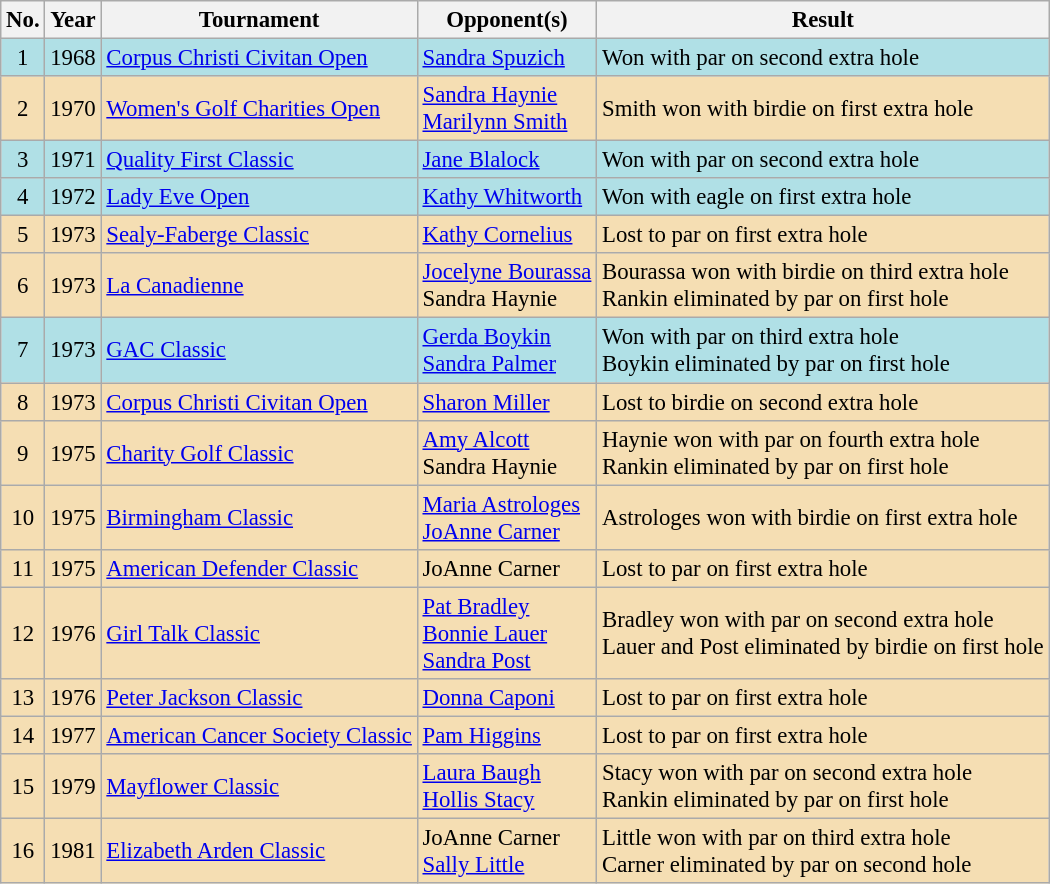<table class="wikitable" style="font-size:95%;">
<tr>
<th>No.</th>
<th>Year</th>
<th>Tournament</th>
<th>Opponent(s)</th>
<th>Result</th>
</tr>
<tr style="background:#B0E0E6;">
<td align=center>1</td>
<td>1968</td>
<td><a href='#'>Corpus Christi Civitan Open</a></td>
<td> <a href='#'>Sandra Spuzich</a></td>
<td>Won with par on second extra hole</td>
</tr>
<tr style="background:#F5DEB3;">
<td align=center>2</td>
<td>1970</td>
<td><a href='#'>Women's Golf Charities Open</a></td>
<td> <a href='#'>Sandra Haynie</a><br> <a href='#'>Marilynn Smith</a></td>
<td>Smith won with birdie on first extra hole</td>
</tr>
<tr style="background:#B0E0E6;">
<td align=center>3</td>
<td>1971</td>
<td><a href='#'>Quality First Classic</a></td>
<td> <a href='#'>Jane Blalock</a></td>
<td>Won with par on second extra hole</td>
</tr>
<tr style="background:#B0E0E6;">
<td align=center>4</td>
<td>1972</td>
<td><a href='#'>Lady Eve Open</a></td>
<td> <a href='#'>Kathy Whitworth</a></td>
<td>Won with eagle on first extra hole</td>
</tr>
<tr style="background:#F5DEB3;">
<td align=center>5</td>
<td>1973</td>
<td><a href='#'>Sealy-Faberge Classic</a></td>
<td> <a href='#'>Kathy Cornelius</a></td>
<td>Lost to par on first extra hole</td>
</tr>
<tr style="background:#F5DEB3;">
<td align=center>6</td>
<td>1973</td>
<td><a href='#'>La Canadienne</a></td>
<td> <a href='#'>Jocelyne Bourassa</a><br> Sandra Haynie</td>
<td>Bourassa won with birdie on third extra hole<br>Rankin eliminated by par on first hole</td>
</tr>
<tr style="background:#B0E0E6;">
<td align=center>7</td>
<td>1973</td>
<td><a href='#'>GAC Classic</a></td>
<td> <a href='#'>Gerda Boykin</a><br> <a href='#'>Sandra Palmer</a></td>
<td>Won with par on third extra hole<br>Boykin eliminated by par on first hole</td>
</tr>
<tr style="background:#F5DEB3;">
<td align=center>8</td>
<td>1973</td>
<td><a href='#'>Corpus Christi Civitan Open</a></td>
<td> <a href='#'>Sharon Miller</a></td>
<td>Lost to birdie on second extra hole</td>
</tr>
<tr style="background:#F5DEB3;">
<td align=center>9</td>
<td>1975</td>
<td><a href='#'>Charity Golf Classic</a></td>
<td> <a href='#'>Amy Alcott</a><br> Sandra Haynie</td>
<td>Haynie won with par on fourth extra hole<br>Rankin eliminated by par on first hole</td>
</tr>
<tr style="background:#F5DEB3;">
<td align=center>10</td>
<td>1975</td>
<td><a href='#'>Birmingham Classic</a></td>
<td> <a href='#'>Maria Astrologes</a><br> <a href='#'>JoAnne Carner</a></td>
<td>Astrologes won with birdie on first extra hole</td>
</tr>
<tr style="background:#F5DEB3;">
<td align=center>11</td>
<td>1975</td>
<td><a href='#'>American Defender Classic</a></td>
<td> JoAnne Carner</td>
<td>Lost to par on first extra hole</td>
</tr>
<tr style="background:#F5DEB3;">
<td align=center>12</td>
<td>1976</td>
<td><a href='#'>Girl Talk Classic</a></td>
<td> <a href='#'>Pat Bradley</a><br> <a href='#'>Bonnie Lauer</a><br> <a href='#'>Sandra Post</a></td>
<td>Bradley won with par on second extra hole<br>Lauer and Post eliminated by birdie on first hole</td>
</tr>
<tr style="background:#F5DEB3;">
<td align=center>13</td>
<td>1976</td>
<td><a href='#'>Peter Jackson Classic</a></td>
<td> <a href='#'>Donna Caponi</a></td>
<td>Lost to par on first extra hole</td>
</tr>
<tr style="background:#F5DEB3;">
<td align=center>14</td>
<td>1977</td>
<td><a href='#'>American Cancer Society Classic</a></td>
<td> <a href='#'>Pam Higgins</a></td>
<td>Lost to par on first extra hole</td>
</tr>
<tr style="background:#F5DEB3;">
<td align=center>15</td>
<td>1979</td>
<td><a href='#'>Mayflower Classic</a></td>
<td> <a href='#'>Laura Baugh</a><br> <a href='#'>Hollis Stacy</a></td>
<td>Stacy won with par on second extra hole<br>Rankin eliminated by par on first hole</td>
</tr>
<tr style="background:#F5DEB3;">
<td align=center>16</td>
<td>1981</td>
<td><a href='#'>Elizabeth Arden Classic</a></td>
<td> JoAnne Carner<br> <a href='#'>Sally Little</a></td>
<td>Little won with par on third extra hole<br>Carner eliminated by par on second hole</td>
</tr>
</table>
